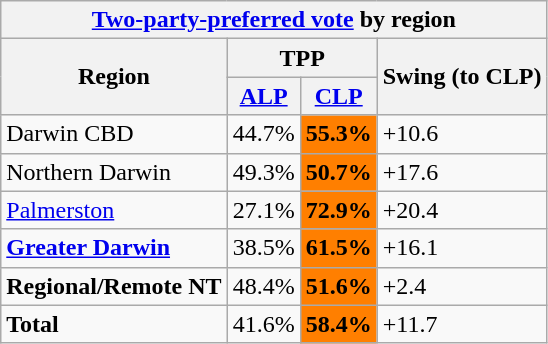<table class="wikitable sortable">
<tr>
<th colspan="4"><a href='#'>Two-party-preferred vote</a> by region</th>
</tr>
<tr>
<th rowspan="2">Region</th>
<th colspan="2">TPP</th>
<th rowspan="2">Swing (to CLP)</th>
</tr>
<tr>
<th><a href='#'>ALP</a></th>
<th><a href='#'>CLP</a></th>
</tr>
<tr>
<td>Darwin CBD</td>
<td>44.7%</td>
<th style="background:#ff7f00"><strong>55.3%</strong></th>
<td>+10.6</td>
</tr>
<tr>
<td>Northern Darwin</td>
<td>49.3%</td>
<th style="background:#ff7f00"><strong>50.7%</strong></th>
<td>+17.6</td>
</tr>
<tr>
<td><a href='#'>Palmerston</a></td>
<td>27.1%</td>
<th style="background:#ff7f00"><strong>72.9%</strong></th>
<td>+20.4</td>
</tr>
<tr>
<td><strong><a href='#'>Greater Darwin</a></strong></td>
<td>38.5%</td>
<th style="background:#ff7f00"><strong>61.5%</strong></th>
<td>+16.1</td>
</tr>
<tr>
<td><strong>Regional/Remote NT</strong></td>
<td>48.4%</td>
<th style="background:#ff7f00"><strong>51.6%</strong></th>
<td>+2.4</td>
</tr>
<tr>
<td><strong>Total</strong></td>
<td>41.6%</td>
<th style="background:#ff7f00"><strong>58.4%</strong></th>
<td>+11.7</td>
</tr>
</table>
